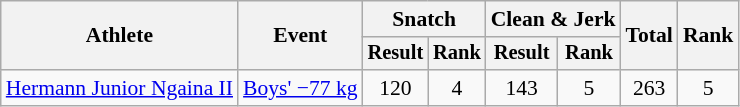<table class="wikitable" style="font-size:90%">
<tr>
<th rowspan="2">Athlete</th>
<th rowspan="2">Event</th>
<th colspan="2">Snatch</th>
<th colspan="2">Clean & Jerk</th>
<th rowspan="2">Total</th>
<th rowspan="2">Rank</th>
</tr>
<tr style="font-size:95%">
<th>Result</th>
<th>Rank</th>
<th>Result</th>
<th>Rank</th>
</tr>
<tr align=center>
<td align=left><a href='#'>Hermann Junior Ngaina II</a></td>
<td align=left><a href='#'>Boys' −77 kg</a></td>
<td>120</td>
<td>4</td>
<td>143</td>
<td>5</td>
<td>263</td>
<td>5</td>
</tr>
</table>
